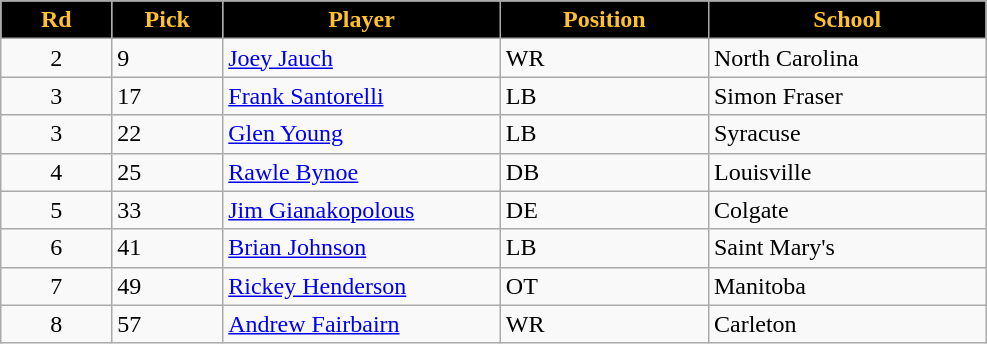<table class="wikitable sortable">
<tr>
<th style="background:#000000;color:#FFC12D;"  width="8%">Rd</th>
<th style="background:#000000;color:#FFC12D;"  width="8%">Pick</th>
<th style="background:#000000;color:#FFC12D;"  width="20%">Player</th>
<th style="background:#000000;color:#FFC12D;"  width="15%">Position</th>
<th style="background:#000000;color:#FFC12D;"  width="20%">School</th>
</tr>
<tr>
<td align=center>2</td>
<td>9</td>
<td><a href='#'>Joey Jauch</a></td>
<td>WR</td>
<td>North Carolina</td>
</tr>
<tr>
<td align=center>3</td>
<td>17</td>
<td><a href='#'>Frank Santorelli</a></td>
<td>LB</td>
<td>Simon Fraser</td>
</tr>
<tr>
<td align=center>3</td>
<td>22</td>
<td><a href='#'>Glen Young</a></td>
<td>LB</td>
<td>Syracuse</td>
</tr>
<tr>
<td align=center>4</td>
<td>25</td>
<td><a href='#'>Rawle Bynoe</a></td>
<td>DB</td>
<td>Louisville</td>
</tr>
<tr>
<td align=center>5</td>
<td>33</td>
<td><a href='#'>Jim Gianakopolous</a></td>
<td>DE</td>
<td>Colgate</td>
</tr>
<tr>
<td align=center>6</td>
<td>41</td>
<td><a href='#'>Brian Johnson</a></td>
<td>LB</td>
<td>Saint Mary's</td>
</tr>
<tr>
<td align=center>7</td>
<td>49</td>
<td><a href='#'>Rickey Henderson</a></td>
<td>OT</td>
<td>Manitoba</td>
</tr>
<tr>
<td align=center>8</td>
<td>57</td>
<td><a href='#'>Andrew Fairbairn</a></td>
<td>WR</td>
<td>Carleton</td>
</tr>
</table>
